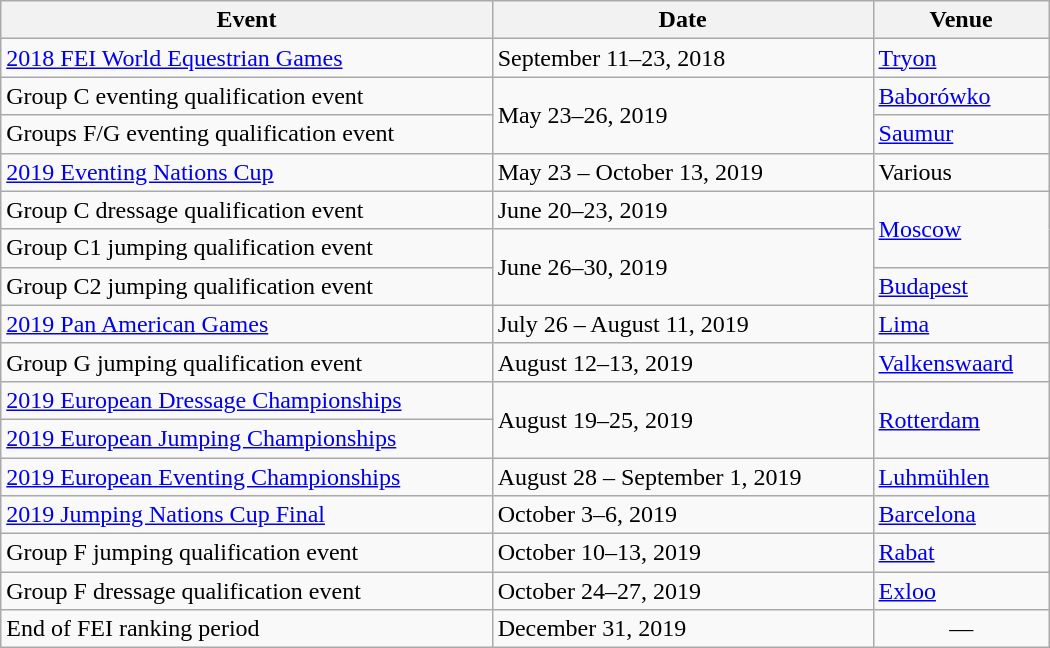<table class="wikitable" style="width:700px;">
<tr>
<th>Event</th>
<th>Date</th>
<th>Venue</th>
</tr>
<tr>
<td><a href='#'>2018 FEI World Equestrian Games</a></td>
<td>September 11–23, 2018</td>
<td> <a href='#'>Tryon</a></td>
</tr>
<tr>
<td>Group C eventing qualification event</td>
<td rowspan=2>May 23–26, 2019</td>
<td> <a href='#'>Baborówko</a></td>
</tr>
<tr>
<td>Groups F/G eventing qualification event</td>
<td> <a href='#'>Saumur</a></td>
</tr>
<tr>
<td><a href='#'>2019 Eventing Nations Cup</a></td>
<td>May 23 – October 13, 2019</td>
<td>Various</td>
</tr>
<tr>
<td>Group C dressage qualification event</td>
<td>June 20–23, 2019</td>
<td rowspan=2> <a href='#'>Moscow</a></td>
</tr>
<tr>
<td>Group C1 jumping qualification event</td>
<td rowspan=2>June 26–30, 2019</td>
</tr>
<tr>
<td>Group C2 jumping qualification event</td>
<td> <a href='#'>Budapest</a></td>
</tr>
<tr>
<td><a href='#'>2019 Pan American Games</a></td>
<td>July 26 – August 11, 2019</td>
<td> <a href='#'>Lima</a></td>
</tr>
<tr>
<td>Group G jumping qualification event</td>
<td>August 12–13, 2019</td>
<td> <a href='#'>Valkenswaard</a></td>
</tr>
<tr>
<td><a href='#'>2019 European Dressage Championships</a></td>
<td rowspan=2>August 19–25, 2019</td>
<td rowspan=2> <a href='#'>Rotterdam</a></td>
</tr>
<tr>
<td><a href='#'>2019 European Jumping Championships</a></td>
</tr>
<tr>
<td><a href='#'>2019 European Eventing Championships</a></td>
<td>August 28 – September 1, 2019</td>
<td> <a href='#'>Luhmühlen</a></td>
</tr>
<tr>
<td><a href='#'>2019 Jumping Nations Cup Final</a></td>
<td>October 3–6, 2019</td>
<td> <a href='#'>Barcelona</a></td>
</tr>
<tr>
<td>Group F jumping qualification event</td>
<td>October 10–13, 2019</td>
<td> <a href='#'>Rabat</a></td>
</tr>
<tr>
<td>Group F dressage qualification event</td>
<td>October 24–27, 2019</td>
<td> <a href='#'>Exloo</a></td>
</tr>
<tr>
<td>End of FEI ranking period</td>
<td>December 31, 2019</td>
<td align=center>—</td>
</tr>
</table>
